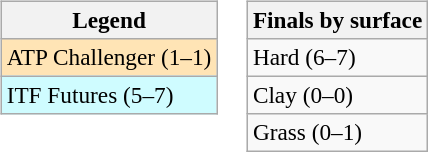<table>
<tr valign=top>
<td><br><table class=wikitable style=font-size:97%>
<tr>
<th>Legend</th>
</tr>
<tr bgcolor=moccasin>
<td>ATP Challenger (1–1)</td>
</tr>
<tr bgcolor=cffcff>
<td>ITF Futures (5–7)</td>
</tr>
</table>
</td>
<td><br><table class=wikitable style=font-size:97%>
<tr>
<th>Finals by surface</th>
</tr>
<tr>
<td>Hard (6–7)</td>
</tr>
<tr>
<td>Clay (0–0)</td>
</tr>
<tr>
<td>Grass (0–1)</td>
</tr>
</table>
</td>
</tr>
</table>
